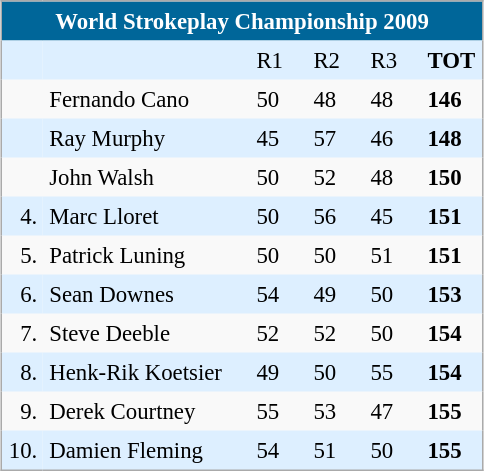<table align=center cellpadding="4" cellspacing="0" style="background: #f9f9f9; border: 1px #aaa solid; border-collapse: collapse; font-size: 95%;">
<tr align=center style="background:#006699; color:white">
<th width=100% colspan=6>World Strokeplay Championship 2009</th>
</tr>
<tr align=left style="background:#ddefff;">
<td align=right></td>
<td width=130> </td>
<td width=30>R1</td>
<td width=30>R2</td>
<td width=30>R3</td>
<td width=30><strong>TOT</strong></td>
</tr>
<tr align=left>
<td align=right></td>
<td> Fernando Cano</td>
<td>50</td>
<td>48</td>
<td>48</td>
<td><strong>146</strong></td>
</tr>
<tr align=left style="background:#ddefff;">
<td align=right></td>
<td> Ray Murphy</td>
<td>45</td>
<td>57</td>
<td>46</td>
<td><strong>148</strong></td>
</tr>
<tr align=left>
<td align=right></td>
<td> John Walsh</td>
<td>50</td>
<td>52</td>
<td>48</td>
<td><strong>150</strong></td>
</tr>
<tr align=left style="background:#ddefff;">
<td align=right>4.</td>
<td> Marc Lloret</td>
<td>50</td>
<td>56</td>
<td>45</td>
<td><strong>151</strong></td>
</tr>
<tr align=left>
<td align=right>5.</td>
<td> Patrick Luning</td>
<td>50</td>
<td>50</td>
<td>51</td>
<td><strong>151</strong></td>
</tr>
<tr align=left style="background:#ddefff;">
<td align=right>6.</td>
<td> Sean Downes</td>
<td>54</td>
<td>49</td>
<td>50</td>
<td><strong>153</strong></td>
</tr>
<tr align=left>
<td align=right>7.</td>
<td> Steve Deeble</td>
<td>52</td>
<td>52</td>
<td>50</td>
<td><strong>154</strong></td>
</tr>
<tr align=left style="background:#ddefff;">
<td align=right>8.</td>
<td> Henk-Rik Koetsier</td>
<td>49</td>
<td>50</td>
<td>55</td>
<td><strong>154</strong></td>
</tr>
<tr align=left>
<td align=right>9.</td>
<td> Derek Courtney</td>
<td>55</td>
<td>53</td>
<td>47</td>
<td><strong>155</strong></td>
</tr>
<tr align=left style="background:#ddefff;">
<td align=right>10.</td>
<td> Damien Fleming</td>
<td>54</td>
<td>51</td>
<td>50</td>
<td><strong>155</strong></td>
</tr>
</table>
